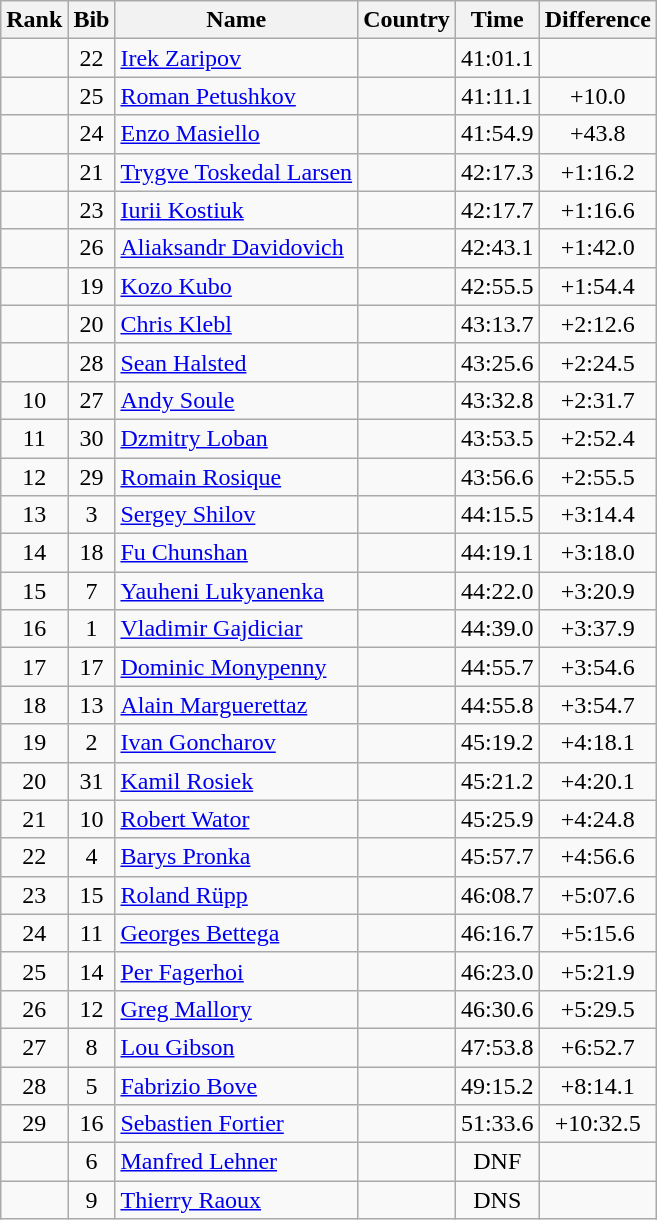<table class="wikitable sortable" style="text-align:center">
<tr>
<th>Rank</th>
<th>Bib</th>
<th>Name</th>
<th>Country</th>
<th>Time</th>
<th>Difference</th>
</tr>
<tr>
<td></td>
<td>22</td>
<td align=left><a href='#'>Irek Zaripov</a></td>
<td align=left></td>
<td>41:01.1</td>
<td></td>
</tr>
<tr>
<td></td>
<td>25</td>
<td align=left><a href='#'>Roman Petushkov</a></td>
<td align=left></td>
<td>41:11.1</td>
<td>+10.0</td>
</tr>
<tr>
<td></td>
<td>24</td>
<td align=left><a href='#'>Enzo Masiello</a></td>
<td align=left></td>
<td>41:54.9</td>
<td>+43.8</td>
</tr>
<tr>
<td></td>
<td>21</td>
<td align=left><a href='#'>Trygve Toskedal Larsen</a></td>
<td align=left></td>
<td>42:17.3</td>
<td>+1:16.2</td>
</tr>
<tr>
<td></td>
<td>23</td>
<td align=left><a href='#'>Iurii Kostiuk</a></td>
<td align=left></td>
<td>42:17.7</td>
<td>+1:16.6</td>
</tr>
<tr>
<td></td>
<td>26</td>
<td align=left><a href='#'>Aliaksandr Davidovich</a></td>
<td align=left></td>
<td>42:43.1</td>
<td>+1:42.0</td>
</tr>
<tr>
<td></td>
<td>19</td>
<td align=left><a href='#'>Kozo Kubo</a></td>
<td align=left></td>
<td>42:55.5</td>
<td>+1:54.4</td>
</tr>
<tr>
<td></td>
<td>20</td>
<td align=left><a href='#'>Chris Klebl</a></td>
<td align=left></td>
<td>43:13.7</td>
<td>+2:12.6</td>
</tr>
<tr>
<td></td>
<td>28</td>
<td align=left><a href='#'>Sean Halsted</a></td>
<td align=left></td>
<td>43:25.6</td>
<td>+2:24.5</td>
</tr>
<tr>
<td>10</td>
<td>27</td>
<td align=left><a href='#'>Andy Soule</a></td>
<td align=left></td>
<td>43:32.8</td>
<td>+2:31.7</td>
</tr>
<tr>
<td>11</td>
<td>30</td>
<td align=left><a href='#'>Dzmitry Loban</a></td>
<td align=left></td>
<td>43:53.5</td>
<td>+2:52.4</td>
</tr>
<tr>
<td>12</td>
<td>29</td>
<td align=left><a href='#'>Romain Rosique</a></td>
<td align=left></td>
<td>43:56.6</td>
<td>+2:55.5</td>
</tr>
<tr>
<td>13</td>
<td>3</td>
<td align=left><a href='#'>Sergey Shilov</a></td>
<td align=left></td>
<td>44:15.5</td>
<td>+3:14.4</td>
</tr>
<tr>
<td>14</td>
<td>18</td>
<td align=left><a href='#'>Fu Chunshan</a></td>
<td align=left></td>
<td>44:19.1</td>
<td>+3:18.0</td>
</tr>
<tr>
<td>15</td>
<td>7</td>
<td align=left><a href='#'>Yauheni Lukyanenka</a></td>
<td align=left></td>
<td>44:22.0</td>
<td>+3:20.9</td>
</tr>
<tr>
<td>16</td>
<td>1</td>
<td align=left><a href='#'>Vladimir Gajdiciar</a></td>
<td align=left></td>
<td>44:39.0</td>
<td>+3:37.9</td>
</tr>
<tr>
<td>17</td>
<td>17</td>
<td align=left><a href='#'>Dominic Monypenny</a></td>
<td align=left></td>
<td>44:55.7</td>
<td>+3:54.6</td>
</tr>
<tr>
<td>18</td>
<td>13</td>
<td align=left><a href='#'>Alain Marguerettaz</a></td>
<td align=left></td>
<td>44:55.8</td>
<td>+3:54.7</td>
</tr>
<tr>
<td>19</td>
<td>2</td>
<td align=left><a href='#'>Ivan Goncharov</a></td>
<td align=left></td>
<td>45:19.2</td>
<td>+4:18.1</td>
</tr>
<tr>
<td>20</td>
<td>31</td>
<td align=left><a href='#'>Kamil Rosiek</a></td>
<td align=left></td>
<td>45:21.2</td>
<td>+4:20.1</td>
</tr>
<tr>
<td>21</td>
<td>10</td>
<td align=left><a href='#'>Robert Wator</a></td>
<td align=left></td>
<td>45:25.9</td>
<td>+4:24.8</td>
</tr>
<tr>
<td>22</td>
<td>4</td>
<td align=left><a href='#'>Barys Pronka</a></td>
<td align=left></td>
<td>45:57.7</td>
<td>+4:56.6</td>
</tr>
<tr>
<td>23</td>
<td>15</td>
<td align=left><a href='#'>Roland Rüpp</a></td>
<td align=left></td>
<td>46:08.7</td>
<td>+5:07.6</td>
</tr>
<tr>
<td>24</td>
<td>11</td>
<td align=left><a href='#'>Georges Bettega</a></td>
<td align=left></td>
<td>46:16.7</td>
<td>+5:15.6</td>
</tr>
<tr>
<td>25</td>
<td>14</td>
<td align=left><a href='#'>Per Fagerhoi</a></td>
<td align=left></td>
<td>46:23.0</td>
<td>+5:21.9</td>
</tr>
<tr>
<td>26</td>
<td>12</td>
<td align=left><a href='#'>Greg Mallory</a></td>
<td align=left></td>
<td>46:30.6</td>
<td>+5:29.5</td>
</tr>
<tr>
<td>27</td>
<td>8</td>
<td align=left><a href='#'>Lou Gibson</a></td>
<td align=left></td>
<td>47:53.8</td>
<td>+6:52.7</td>
</tr>
<tr>
<td>28</td>
<td>5</td>
<td align=left><a href='#'>Fabrizio Bove</a></td>
<td align=left></td>
<td>49:15.2</td>
<td>+8:14.1</td>
</tr>
<tr>
<td>29</td>
<td>16</td>
<td align=left><a href='#'>Sebastien Fortier</a></td>
<td align=left></td>
<td>51:33.6</td>
<td>+10:32.5</td>
</tr>
<tr>
<td></td>
<td>6</td>
<td align=left><a href='#'>Manfred Lehner</a></td>
<td align=left></td>
<td>DNF</td>
<td></td>
</tr>
<tr>
<td></td>
<td>9</td>
<td align=left><a href='#'>Thierry Raoux</a></td>
<td align=left></td>
<td>DNS</td>
<td></td>
</tr>
</table>
